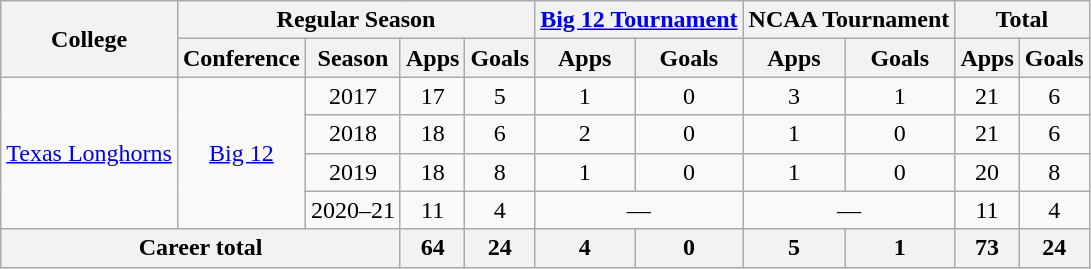<table class="wikitable" style="text-align: center;">
<tr>
<th rowspan="2">College</th>
<th colspan="4">Regular Season</th>
<th colspan="2"><a href='#'>Big 12 Tournament</a></th>
<th colspan="2">NCAA Tournament</th>
<th colspan="2">Total</th>
</tr>
<tr>
<th>Conference</th>
<th>Season</th>
<th>Apps</th>
<th>Goals</th>
<th>Apps</th>
<th>Goals</th>
<th>Apps</th>
<th>Goals</th>
<th>Apps</th>
<th>Goals</th>
</tr>
<tr>
<td rowspan="4"><a href='#'>Texas Longhorns</a></td>
<td rowspan="4"><a href='#'>Big 12</a></td>
<td>2017</td>
<td>17</td>
<td>5</td>
<td>1</td>
<td>0</td>
<td>3</td>
<td>1</td>
<td>21</td>
<td>6</td>
</tr>
<tr>
<td>2018</td>
<td>18</td>
<td>6</td>
<td>2</td>
<td>0</td>
<td>1</td>
<td>0</td>
<td>21</td>
<td>6</td>
</tr>
<tr>
<td>2019</td>
<td>18</td>
<td>8</td>
<td>1</td>
<td>0</td>
<td>1</td>
<td>0</td>
<td>20</td>
<td>8</td>
</tr>
<tr>
<td>2020–21</td>
<td>11</td>
<td>4</td>
<td colspan="2">—</td>
<td colspan="2">—</td>
<td>11</td>
<td>4</td>
</tr>
<tr>
<th colspan="3">Career total</th>
<th>64</th>
<th>24</th>
<th>4</th>
<th>0</th>
<th>5</th>
<th>1</th>
<th>73</th>
<th>24</th>
</tr>
</table>
